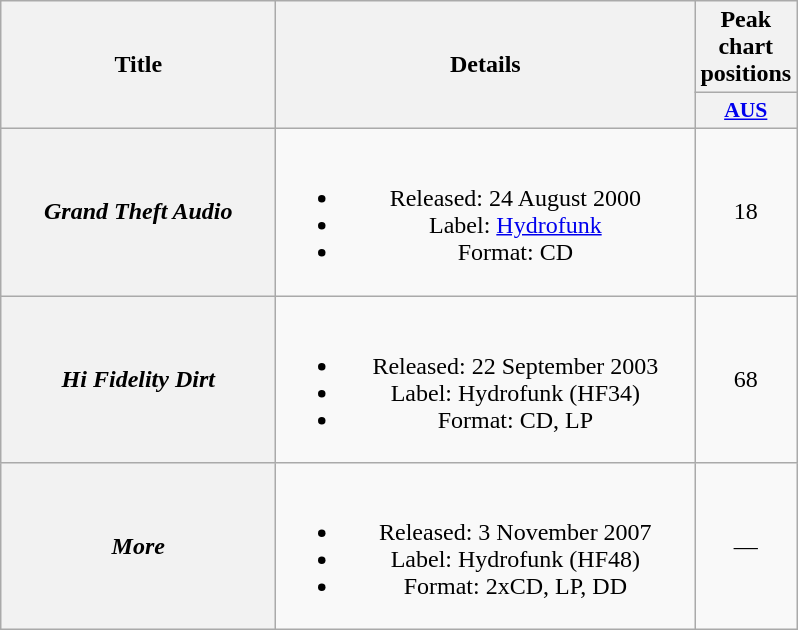<table class="wikitable plainrowheaders" style="text-align:center;" border="1">
<tr>
<th scope="col" rowspan="2" style="width:11em;">Title</th>
<th scope="col" rowspan="2" style="width:17em;">Details</th>
<th scope="col" colspan="1">Peak chart positions</th>
</tr>
<tr>
<th scope="col" style="width:3em;font-size:90%;"><a href='#'>AUS</a><br></th>
</tr>
<tr>
<th scope="row"><em>Grand Theft Audio</em></th>
<td><br><ul><li>Released: 24 August 2000</li><li>Label: <a href='#'>Hydrofunk</a></li><li>Format: CD</li></ul></td>
<td>18</td>
</tr>
<tr>
<th scope="row"><em>Hi Fidelity Dirt</em></th>
<td><br><ul><li>Released: 22 September 2003</li><li>Label: Hydrofunk (HF34)</li><li>Format: CD, LP</li></ul></td>
<td>68</td>
</tr>
<tr>
<th scope="row"><em>More</em></th>
<td><br><ul><li>Released: 3 November 2007</li><li>Label: Hydrofunk (HF48)</li><li>Format: 2xCD, LP, DD</li></ul></td>
<td>—</td>
</tr>
</table>
